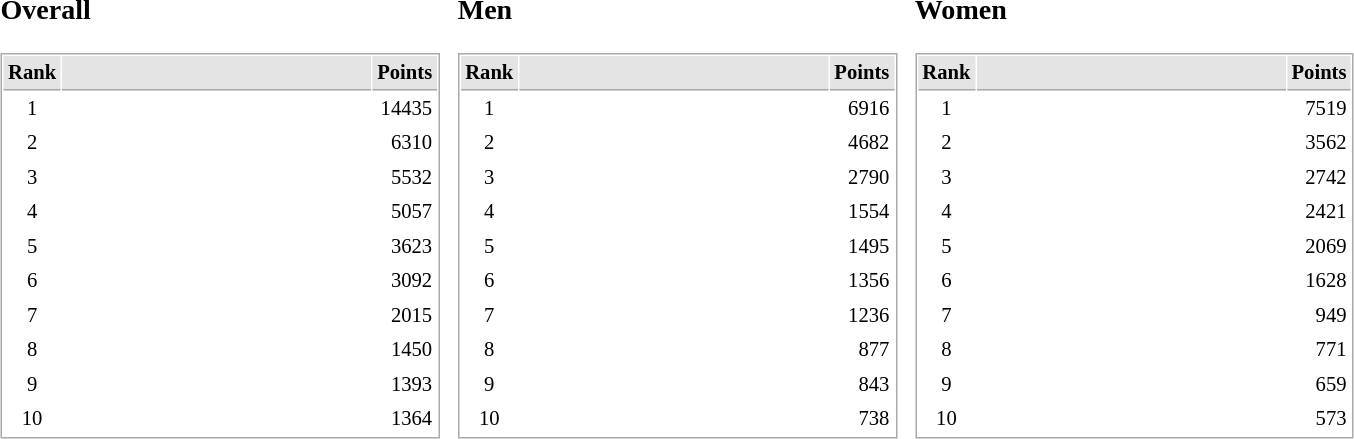<table border="0" cellspacing="10">
<tr>
<td><br><h3>Overall</h3><table cellspacing="1" cellpadding="3" style="border:1px solid #AAAAAA;font-size:86%">
<tr style="background-color: #E4E4E4;">
<th style="border-bottom:1px solid #AAAAAA" width=10>Rank</th>
<th style="border-bottom:1px solid #AAAAAA" width=200></th>
<th style="border-bottom:1px solid #AAAAAA" width=20 align=right>Points</th>
</tr>
<tr>
<td align=center>1</td>
<td align="left"><strong></strong></td>
<td align=right>14435</td>
</tr>
<tr>
<td align=center>2</td>
<td align="left"></td>
<td align=right>6310</td>
</tr>
<tr>
<td align=center>3</td>
<td align="left"></td>
<td align=right>5532</td>
</tr>
<tr>
<td align=center>4</td>
<td align="left"></td>
<td align=right>5057</td>
</tr>
<tr>
<td align=center>5</td>
<td align="left"></td>
<td align=right>3623</td>
</tr>
<tr>
<td align=center>6</td>
<td align="left"></td>
<td align=right>3092</td>
</tr>
<tr>
<td align=center>7</td>
<td align="left"></td>
<td align=right>2015</td>
</tr>
<tr>
<td align=center>8</td>
<td align="left"></td>
<td align=right>1450</td>
</tr>
<tr>
<td align=center>9</td>
<td align="left"></td>
<td align=right>1393</td>
</tr>
<tr>
<td align=center>10</td>
<td align="left"></td>
<td align=right>1364</td>
</tr>
</table>
</td>
<td><br><h3>Men</h3><table cellspacing="1" cellpadding="3" style="border:1px solid #AAAAAA;font-size:86%">
<tr style="background-color: #E4E4E4;">
<th style="border-bottom:1px solid #AAAAAA" width=10>Rank</th>
<th style="border-bottom:1px solid #AAAAAA" width=200></th>
<th style="border-bottom:1px solid #AAAAAA" width=20 align=right>Points</th>
</tr>
<tr>
<td align=center>1</td>
<td align="left"><strong></strong></td>
<td align=right>6916</td>
</tr>
<tr>
<td align=center>2</td>
<td align="left"></td>
<td align=right>4682</td>
</tr>
<tr>
<td align=center>3</td>
<td align="left"></td>
<td align=right>2790</td>
</tr>
<tr>
<td align=center>4</td>
<td align="left"></td>
<td align=right>1554</td>
</tr>
<tr>
<td align=center>5</td>
<td align="left"></td>
<td align=right>1495</td>
</tr>
<tr>
<td align=center>6</td>
<td align="left"></td>
<td align=right>1356</td>
</tr>
<tr>
<td align=center>7</td>
<td align="left"></td>
<td align=right>1236</td>
</tr>
<tr>
<td align=center>8</td>
<td align="left"></td>
<td align=right>877</td>
</tr>
<tr>
<td align=center>9</td>
<td align="left"></td>
<td align=right>843</td>
</tr>
<tr>
<td align=center>10</td>
<td align="left"></td>
<td align=right>738</td>
</tr>
</table>
</td>
<td><br><h3>Women</h3><table cellspacing="1" cellpadding="3" style="border:1px solid #AAAAAA;font-size:86%">
<tr style="background-color: #E4E4E4;">
<th style="border-bottom:1px solid #AAAAAA" width=10>Rank</th>
<th style="border-bottom:1px solid #AAAAAA" width=200></th>
<th style="border-bottom:1px solid #AAAAAA" width=20 align=right>Points</th>
</tr>
<tr>
<td align=center>1</td>
<td align="left"><strong></strong></td>
<td align=right>7519</td>
</tr>
<tr>
<td align=center>2</td>
<td align="left"></td>
<td align=right>3562</td>
</tr>
<tr>
<td align=center>3</td>
<td align="left"></td>
<td align=right>2742</td>
</tr>
<tr>
<td align=center>4</td>
<td align="left"></td>
<td align=right>2421</td>
</tr>
<tr>
<td align=center>5</td>
<td align="left"></td>
<td align=right>2069</td>
</tr>
<tr>
<td align=center>6</td>
<td align="left"></td>
<td align=right>1628</td>
</tr>
<tr>
<td align=center>7</td>
<td align="left"></td>
<td align=right>949</td>
</tr>
<tr>
<td align=center>8</td>
<td align="left"></td>
<td align=right>771</td>
</tr>
<tr>
<td align=center>9</td>
<td align="left"></td>
<td align=right>659</td>
</tr>
<tr>
<td align=center>10</td>
<td align="left"></td>
<td align=right>573</td>
</tr>
</table>
</td>
</tr>
</table>
